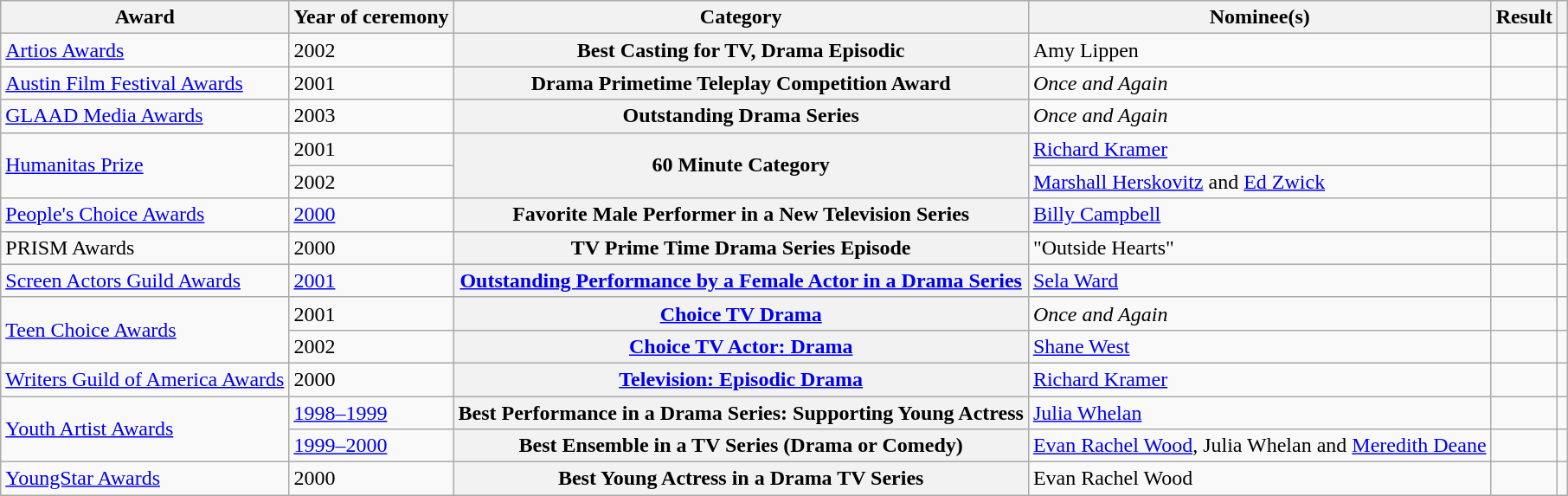<table class="wikitable plainrowheaders">
<tr>
<th scope="col">Award</th>
<th scope="col">Year of ceremony</th>
<th scope="col">Category</th>
<th scope="col">Nominee(s)</th>
<th scope="col">Result</th>
<th scope="col"></th>
</tr>
<tr>
<td><a href='#'>Artios Awards</a></td>
<td>2002</td>
<th scope="row">Best Casting for TV, Drama Episodic</th>
<td>Amy Lippen</td>
<td></td>
<td></td>
</tr>
<tr>
<td><a href='#'>Austin Film Festival Awards</a></td>
<td>2001</td>
<th scope="row">Drama Primetime Teleplay Competition Award</th>
<td><em>Once and Again</em></td>
<td></td>
<td></td>
</tr>
<tr>
<td><a href='#'>GLAAD Media Awards</a></td>
<td>2003</td>
<th scope="row">Outstanding Drama Series</th>
<td><em>Once and Again</em></td>
<td></td>
<td></td>
</tr>
<tr>
<td rowspan="2"><a href='#'>Humanitas Prize</a></td>
<td>2001</td>
<th scope="row" rowspan="2">60 Minute Category</th>
<td><a href='#'>Richard Kramer</a> </td>
<td></td>
<td></td>
</tr>
<tr>
<td>2002</td>
<td><a href='#'>Marshall Herskovitz</a> and <a href='#'>Ed Zwick</a> </td>
<td></td>
<td></td>
</tr>
<tr>
<td><a href='#'>People's Choice Awards</a></td>
<td><a href='#'>2000</a></td>
<th scope="row">Favorite Male Performer in a New Television Series</th>
<td><a href='#'>Billy Campbell</a></td>
<td></td>
<td></td>
</tr>
<tr>
<td>PRISM Awards</td>
<td>2000</td>
<th scope="row">TV Prime Time Drama Series Episode</th>
<td>"Outside Hearts"</td>
<td></td>
<td></td>
</tr>
<tr>
<td><a href='#'>Screen Actors Guild Awards</a></td>
<td><a href='#'>2001</a></td>
<th scope="row"><a href='#'>Outstanding Performance by a Female Actor in a Drama Series</a></th>
<td><a href='#'>Sela Ward</a> </td>
<td></td>
<td></td>
</tr>
<tr>
<td rowspan="2"><a href='#'>Teen Choice Awards</a></td>
<td>2001</td>
<th scope="row"><a href='#'>Choice TV Drama</a></th>
<td><em>Once and Again</em></td>
<td></td>
<td></td>
</tr>
<tr>
<td>2002</td>
<th scope="row"><a href='#'>Choice TV Actor: Drama</a></th>
<td><a href='#'>Shane West</a></td>
<td></td>
<td></td>
</tr>
<tr>
<td><a href='#'>Writers Guild of America Awards</a></td>
<td>2000</td>
<th scope="row"><a href='#'>Television: Episodic Drama</a></th>
<td><a href='#'>Richard Kramer</a> </td>
<td></td>
<td></td>
</tr>
<tr>
<td rowspan="2"><a href='#'>Youth Artist Awards</a></td>
<td><a href='#'>1998–1999</a></td>
<th scope="row">Best Performance in a Drama Series: Supporting Young Actress</th>
<td><a href='#'>Julia Whelan</a></td>
<td></td>
<td></td>
</tr>
<tr>
<td><a href='#'>1999–2000</a></td>
<th scope="row">Best Ensemble in a TV Series (Drama or Comedy)</th>
<td><a href='#'>Evan Rachel Wood</a>, Julia Whelan and <a href='#'>Meredith Deane</a></td>
<td></td>
<td></td>
</tr>
<tr>
<td><a href='#'>YoungStar Awards</a></td>
<td>2000</td>
<th scope="row">Best Young Actress in a Drama TV Series</th>
<td>Evan Rachel Wood </td>
<td></td>
<td></td>
</tr>
</table>
